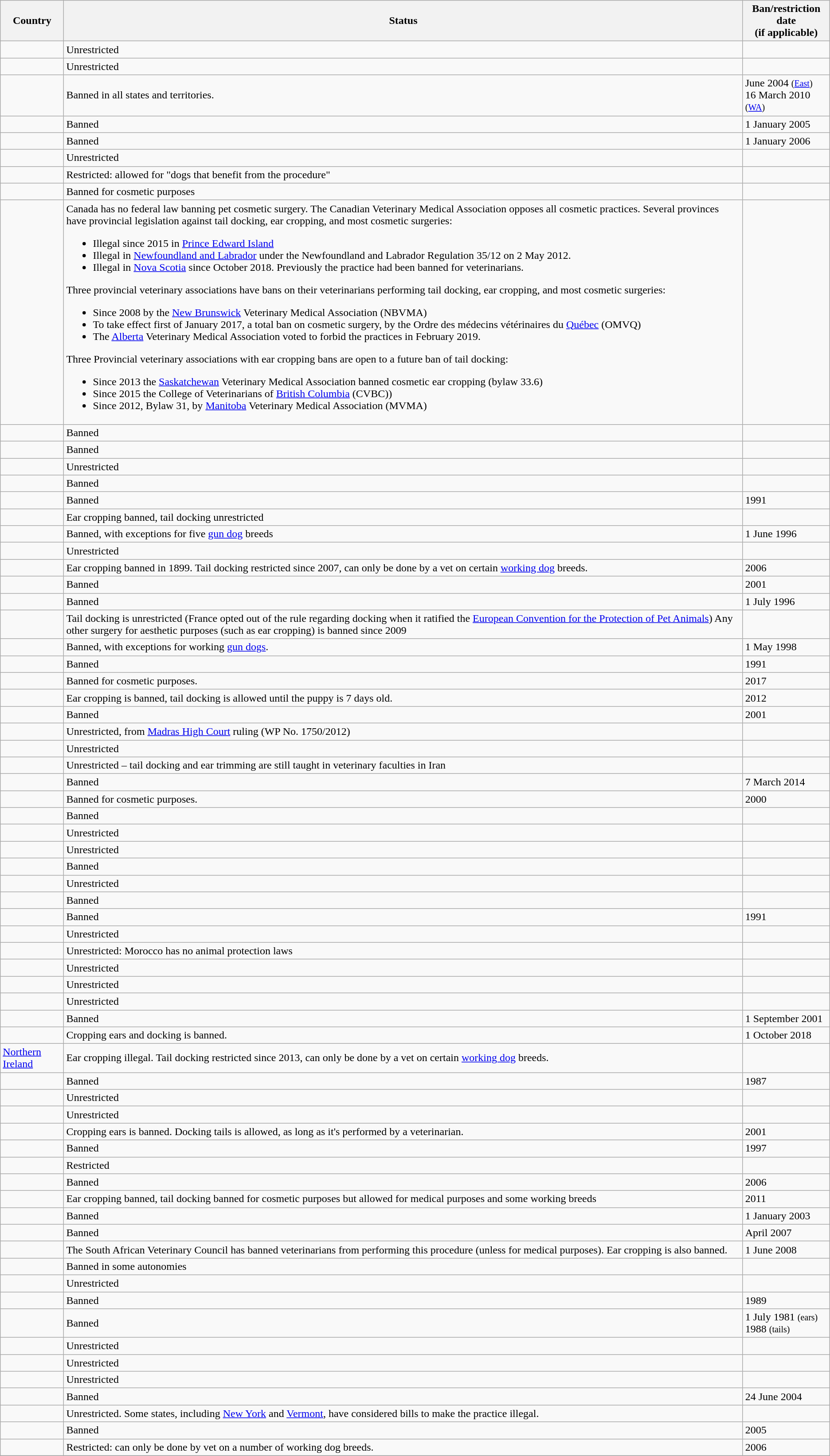<table class="wikitable sortable">
<tr>
<th>Country</th>
<th>Status</th>
<th>Ban/restriction date<br>(if applicable)</th>
</tr>
<tr>
<td></td>
<td>Unrestricted</td>
<td></td>
</tr>
<tr>
<td></td>
<td>Unrestricted</td>
<td></td>
</tr>
<tr>
<td></td>
<td>Banned in all states and territories.</td>
<td>June 2004 <small>(<a href='#'>East</a>)</small><br>16 March 2010 <small>(<a href='#'>WA</a>)</small></td>
</tr>
<tr>
<td></td>
<td>Banned</td>
<td>1 January 2005</td>
</tr>
<tr>
<td></td>
<td>Banned</td>
<td>1 January 2006</td>
</tr>
<tr>
<td></td>
<td>Unrestricted</td>
<td></td>
</tr>
<tr>
<td></td>
<td>Restricted: allowed for "dogs that benefit from the procedure"</td>
<td></td>
</tr>
<tr>
<td></td>
<td>Banned for cosmetic purposes</td>
<td></td>
</tr>
<tr>
<td></td>
<td>Canada has no federal law banning pet cosmetic surgery. The Canadian Veterinary Medical Association opposes all cosmetic practices. Several provinces have provincial legislation against tail docking, ear cropping, and most cosmetic surgeries:<br><ul><li>Illegal since 2015 in <a href='#'>Prince Edward Island</a></li><li>Illegal in <a href='#'>Newfoundland and Labrador</a> under the Newfoundland and Labrador Regulation 35/12 on 2 May 2012.</li><li>Illegal in <a href='#'>Nova Scotia</a> since October 2018. Previously the practice had been banned for veterinarians.</li></ul>Three provincial veterinary associations have bans on their veterinarians performing tail docking, ear cropping, and most cosmetic surgeries:<ul><li>Since 2008 by the <a href='#'>New Brunswick</a> Veterinary Medical Association (NBVMA)</li><li>To take effect first of January 2017, a total ban on cosmetic surgery, by the Ordre des médecins vétérinaires du <a href='#'>Québec</a> (OMVQ)</li><li>The <a href='#'>Alberta</a> Veterinary Medical Association voted to forbid the practices in February 2019.</li></ul>Three Provincial veterinary associations with ear cropping bans are open to a future ban of tail docking:<ul><li>Since 2013 the <a href='#'>Saskatchewan</a> Veterinary Medical Association banned cosmetic ear cropping (bylaw 33.6)</li><li>Since 2015 the College of Veterinarians of <a href='#'>British Columbia</a> (CVBC))</li><li>Since 2012, Bylaw 31, by <a href='#'>Manitoba</a> Veterinary Medical Association (MVMA)</li></ul></td>
<td></td>
</tr>
<tr>
<td></td>
<td>Banned</td>
<td></td>
</tr>
<tr>
<td></td>
<td>Banned</td>
<td></td>
</tr>
<tr>
<td></td>
<td>Unrestricted</td>
<td></td>
</tr>
<tr>
<td></td>
<td>Banned</td>
<td></td>
</tr>
<tr>
<td></td>
<td>Banned</td>
<td>1991</td>
</tr>
<tr>
<td></td>
<td>Ear cropping banned, tail docking unrestricted</td>
<td></td>
</tr>
<tr>
<td></td>
<td>Banned, with exceptions for five <a href='#'>gun dog</a> breeds</td>
<td>1 June 1996</td>
</tr>
<tr>
<td></td>
<td>Unrestricted</td>
<td></td>
</tr>
<tr>
<td></td>
<td>Ear cropping banned in 1899. Tail docking restricted since 2007, can only be done by a vet on certain <a href='#'>working dog</a> breeds.</td>
<td>2006</td>
</tr>
<tr>
<td></td>
<td>Banned</td>
<td>2001</td>
</tr>
<tr>
<td></td>
<td>Banned</td>
<td>1 July 1996</td>
</tr>
<tr>
<td></td>
<td>Tail docking is unrestricted (France opted out of the rule regarding docking when it ratified the <a href='#'>European Convention for the Protection of Pet Animals</a>) Any other surgery for aesthetic purposes (such as ear cropping) is banned since 2009</td>
<td></td>
</tr>
<tr>
<td></td>
<td>Banned, with exceptions for working <a href='#'>gun dogs</a>.</td>
<td>1 May 1998</td>
</tr>
<tr>
<td></td>
<td>Banned</td>
<td>1991</td>
</tr>
<tr>
<td></td>
<td>Banned for cosmetic purposes.</td>
<td>2017</td>
</tr>
<tr>
<td></td>
<td>Ear cropping is banned, tail docking is allowed until the puppy is 7 days old.</td>
<td>2012</td>
</tr>
<tr>
<td></td>
<td>Banned</td>
<td>2001</td>
</tr>
<tr>
<td></td>
<td>Unrestricted, from <a href='#'>Madras High Court</a> ruling (WP No. 1750/2012)</td>
<td></td>
</tr>
<tr>
<td></td>
<td>Unrestricted</td>
<td></td>
</tr>
<tr>
<td></td>
<td>Unrestricted – tail docking and ear trimming are still taught in veterinary faculties in Iran</td>
<td></td>
</tr>
<tr>
<td></td>
<td>Banned</td>
<td>7 March 2014</td>
</tr>
<tr>
<td></td>
<td>Banned for cosmetic purposes.</td>
<td>2000</td>
</tr>
<tr>
<td></td>
<td>Banned</td>
<td></td>
</tr>
<tr>
<td></td>
<td>Unrestricted</td>
<td></td>
</tr>
<tr>
<td></td>
<td>Unrestricted</td>
<td></td>
</tr>
<tr>
<td></td>
<td>Banned</td>
<td></td>
</tr>
<tr>
<td></td>
<td>Unrestricted</td>
<td></td>
</tr>
<tr>
<td></td>
<td>Banned</td>
<td></td>
</tr>
<tr>
<td></td>
<td>Banned</td>
<td>1991</td>
</tr>
<tr>
<td></td>
<td>Unrestricted</td>
<td></td>
</tr>
<tr>
<td></td>
<td>Unrestricted: Morocco has no animal protection laws</td>
<td></td>
</tr>
<tr>
<td></td>
<td>Unrestricted</td>
<td></td>
</tr>
<tr>
<td></td>
<td>Unrestricted</td>
<td></td>
</tr>
<tr>
<td></td>
<td>Unrestricted</td>
<td></td>
</tr>
<tr>
<td></td>
<td>Banned</td>
<td>1 September 2001</td>
</tr>
<tr>
<td></td>
<td>Cropping ears and docking is banned.</td>
<td>1 October 2018</td>
</tr>
<tr>
<td><a href='#'>Northern Ireland</a></td>
<td>Ear cropping illegal. Tail docking restricted since 2013, can only be done by a vet on certain <a href='#'>working dog</a> breeds.</td>
<td></td>
</tr>
<tr>
<td></td>
<td>Banned</td>
<td>1987</td>
</tr>
<tr>
<td></td>
<td>Unrestricted</td>
<td></td>
</tr>
<tr>
<td></td>
<td>Unrestricted</td>
<td></td>
</tr>
<tr>
<td></td>
<td>Cropping ears is banned. Docking tails is allowed, as long as it's performed by a veterinarian.</td>
<td>2001</td>
</tr>
<tr>
<td></td>
<td>Banned</td>
<td>1997</td>
</tr>
<tr>
<td></td>
<td>Restricted</td>
<td></td>
</tr>
<tr>
<td></td>
<td>Banned</td>
<td>2006</td>
</tr>
<tr>
<td></td>
<td>Ear cropping banned, tail docking banned for cosmetic purposes but allowed for medical purposes and some working breeds</td>
<td>2011</td>
</tr>
<tr>
<td></td>
<td>Banned</td>
<td>1 January 2003</td>
</tr>
<tr>
<td></td>
<td>Banned</td>
<td>April 2007</td>
</tr>
<tr>
<td></td>
<td>The South African Veterinary Council has banned veterinarians from performing this procedure (unless for medical purposes). Ear cropping is also banned.</td>
<td>1 June 2008</td>
</tr>
<tr>
<td></td>
<td>Banned in some autonomies</td>
<td></td>
</tr>
<tr>
<td></td>
<td>Unrestricted</td>
<td></td>
</tr>
<tr>
<td></td>
<td>Banned</td>
<td>1989</td>
</tr>
<tr>
<td></td>
<td>Banned</td>
<td>1 July 1981 <small>(ears)</small><br>1988 <small>(tails)</small></td>
</tr>
<tr>
<td></td>
<td>Unrestricted</td>
<td></td>
</tr>
<tr>
<td></td>
<td>Unrestricted</td>
<td></td>
</tr>
<tr>
<td></td>
<td>Unrestricted</td>
<td></td>
</tr>
<tr>
<td></td>
<td>Banned</td>
<td>24 June 2004</td>
</tr>
<tr>
<td></td>
<td>Unrestricted. Some states, including <a href='#'>New York</a> and <a href='#'>Vermont</a>, have considered bills to make the practice illegal.</td>
<td></td>
</tr>
<tr>
<td></td>
<td>Banned</td>
<td>2005</td>
</tr>
<tr>
<td></td>
<td>Restricted: can only be done by vet on a number of working dog breeds.</td>
<td>2006</td>
</tr>
<tr>
</tr>
</table>
